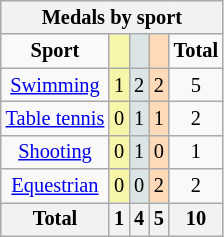<table class="wikitable" border="1" style="font-size:85%; float:down">
<tr bgcolor=#efefef>
<th colspan=7>Medals by sport</th>
</tr>
<tr align=center>
<td><strong>Sport</strong></td>
<td bgcolor=#f7f6a8></td>
<td bgcolor=#dce5e5></td>
<td bgcolor=#ffdab9></td>
<td><strong>Total</strong></td>
</tr>
<tr align=center>
<td><a href='#'>Swimming</a></td>
<td bgcolor=#f7f6a8>1</td>
<td bgcolor=#dce5e5>2</td>
<td bgcolor=#ffdab9>2</td>
<td>5</td>
</tr>
<tr align=center>
<td><a href='#'>Table tennis</a></td>
<td bgcolor=#f7f6a8>0</td>
<td bgcolor=#dce5e5>1</td>
<td bgcolor=#ffdab9>1</td>
<td>2</td>
</tr>
<tr align=center>
<td><a href='#'>Shooting</a></td>
<td bgcolor=#f7f6a8>0</td>
<td bgcolor=#dce5e5>1</td>
<td bgcolor=#ffdab9>0</td>
<td>1</td>
</tr>
<tr align=center>
<td><a href='#'>Equestrian</a></td>
<td bgcolor=#f7f6a8>0</td>
<td bgcolor=#dce5e5>0</td>
<td bgcolor=#ffdab9>2</td>
<td>2</td>
</tr>
<tr align=center>
<th>Total</th>
<th bgcolor=gold>1</th>
<th bgcolor=silver>4</th>
<th bgcolor=#c96>5</th>
<th>10</th>
</tr>
</table>
